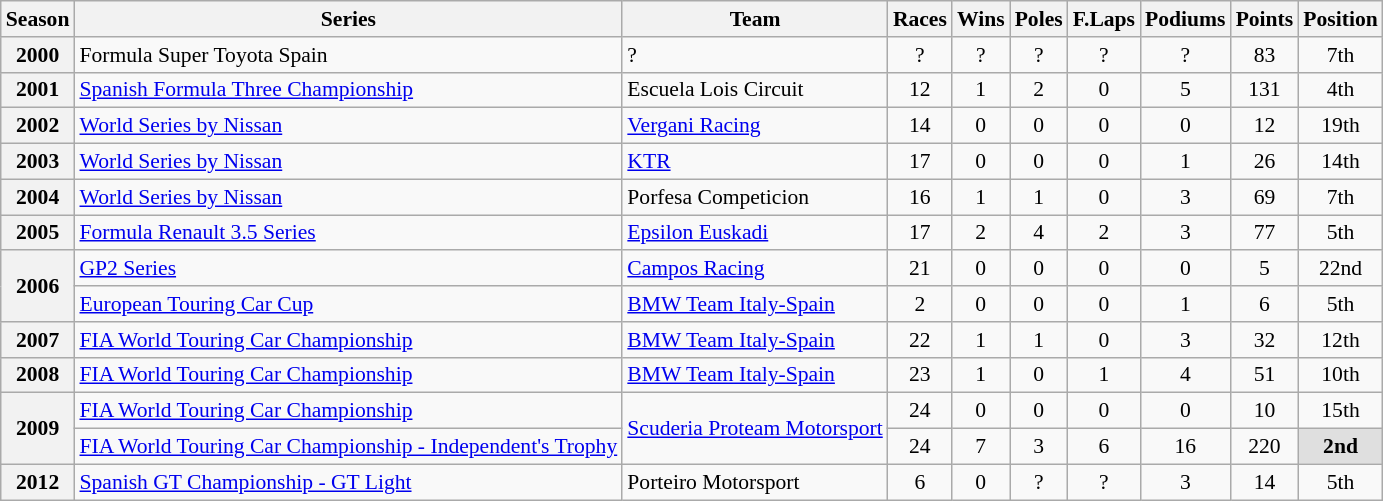<table class="wikitable" style="font-size: 90%; text-align:center">
<tr>
<th>Season</th>
<th>Series</th>
<th>Team</th>
<th>Races</th>
<th>Wins</th>
<th>Poles</th>
<th>F.Laps</th>
<th>Podiums</th>
<th>Points</th>
<th>Position</th>
</tr>
<tr>
<th>2000</th>
<td align=left>Formula Super Toyota Spain</td>
<td align=left>?</td>
<td>?</td>
<td>?</td>
<td>?</td>
<td>?</td>
<td>?</td>
<td>83</td>
<td>7th</td>
</tr>
<tr>
<th>2001</th>
<td align=left><a href='#'>Spanish Formula Three Championship</a></td>
<td align=left>Escuela Lois Circuit</td>
<td>12</td>
<td>1</td>
<td>2</td>
<td>0</td>
<td>5</td>
<td>131</td>
<td>4th</td>
</tr>
<tr>
<th>2002</th>
<td align=left><a href='#'>World Series by Nissan</a></td>
<td align=left><a href='#'>Vergani Racing</a></td>
<td>14</td>
<td>0</td>
<td>0</td>
<td>0</td>
<td>0</td>
<td>12</td>
<td>19th</td>
</tr>
<tr>
<th>2003</th>
<td align=left><a href='#'>World Series by Nissan</a></td>
<td align=left><a href='#'>KTR</a></td>
<td>17</td>
<td>0</td>
<td>0</td>
<td>0</td>
<td>1</td>
<td>26</td>
<td>14th</td>
</tr>
<tr>
<th>2004</th>
<td align=left><a href='#'>World Series by Nissan</a></td>
<td align=left>Porfesa Competicion</td>
<td>16</td>
<td>1</td>
<td>1</td>
<td>0</td>
<td>3</td>
<td>69</td>
<td>7th</td>
</tr>
<tr>
<th>2005</th>
<td align=left><a href='#'>Formula Renault 3.5 Series</a></td>
<td align=left><a href='#'>Epsilon Euskadi</a></td>
<td>17</td>
<td>2</td>
<td>4</td>
<td>2</td>
<td>3</td>
<td>77</td>
<td>5th</td>
</tr>
<tr>
<th rowspan=2>2006</th>
<td align=left><a href='#'>GP2 Series</a></td>
<td align=left><a href='#'>Campos Racing</a></td>
<td>21</td>
<td>0</td>
<td>0</td>
<td>0</td>
<td>0</td>
<td>5</td>
<td>22nd</td>
</tr>
<tr>
<td align=left><a href='#'>European Touring Car Cup</a></td>
<td align=left><a href='#'>BMW Team Italy-Spain</a></td>
<td>2</td>
<td>0</td>
<td>0</td>
<td>0</td>
<td>1</td>
<td>6</td>
<td>5th</td>
</tr>
<tr>
<th>2007</th>
<td align=left><a href='#'>FIA World Touring Car Championship</a></td>
<td align=left><a href='#'>BMW Team Italy-Spain</a></td>
<td>22</td>
<td>1</td>
<td>1</td>
<td>0</td>
<td>3</td>
<td>32</td>
<td>12th</td>
</tr>
<tr>
<th>2008</th>
<td align=left><a href='#'>FIA World Touring Car Championship</a></td>
<td align=left><a href='#'>BMW Team Italy-Spain</a></td>
<td>23</td>
<td>1</td>
<td>0</td>
<td>1</td>
<td>4</td>
<td>51</td>
<td>10th</td>
</tr>
<tr>
<th rowspan=2>2009</th>
<td align=left><a href='#'>FIA World Touring Car Championship</a></td>
<td rowspan=2 align=left><a href='#'>Scuderia Proteam Motorsport</a></td>
<td>24</td>
<td>0</td>
<td>0</td>
<td>0</td>
<td>0</td>
<td>10</td>
<td>15th</td>
</tr>
<tr>
<td align=left><a href='#'>FIA World Touring Car Championship - Independent's Trophy</a></td>
<td>24</td>
<td>7</td>
<td>3</td>
<td>6</td>
<td>16</td>
<td>220</td>
<td style="background:#DFDFDF;"><strong>2nd</strong></td>
</tr>
<tr>
<th>2012</th>
<td align=left><a href='#'>Spanish GT Championship - GT Light</a></td>
<td align=left>Porteiro Motorsport</td>
<td>6</td>
<td>0</td>
<td>?</td>
<td>?</td>
<td>3</td>
<td>14</td>
<td>5th</td>
</tr>
</table>
